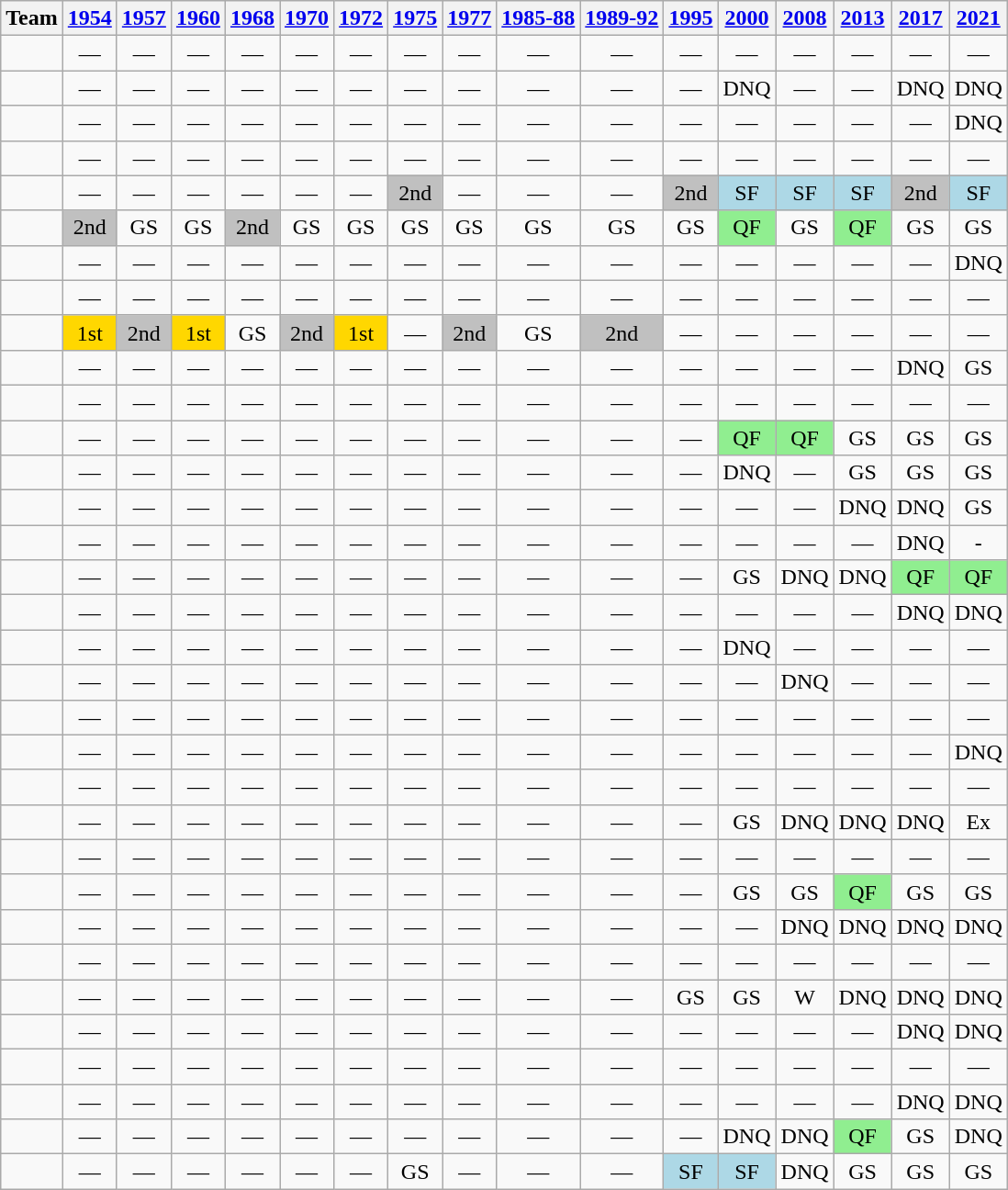<table class="wikitable" style="text-align: center">
<tr>
<th>Team</th>
<th><a href='#'>1954</a></th>
<th><a href='#'>1957</a></th>
<th><a href='#'>1960</a></th>
<th><a href='#'>1968</a></th>
<th><a href='#'>1970</a></th>
<th><a href='#'>1972</a></th>
<th><a href='#'>1975</a></th>
<th><a href='#'>1977</a></th>
<th><a href='#'>1985-88</a></th>
<th><a href='#'>1989-92</a></th>
<th><a href='#'>1995</a></th>
<th><a href='#'>2000</a></th>
<th><a href='#'>2008</a></th>
<th><a href='#'>2013</a></th>
<th><a href='#'>2017</a></th>
<th><a href='#'>2021</a></th>
</tr>
<tr>
<td align="left"></td>
<td>—</td>
<td>—</td>
<td>—</td>
<td>—</td>
<td>—</td>
<td>—</td>
<td>—</td>
<td>—</td>
<td>—</td>
<td>—</td>
<td>—</td>
<td>—</td>
<td>—</td>
<td>—</td>
<td>—</td>
<td>—</td>
</tr>
<tr>
<td align="left"></td>
<td>—</td>
<td>—</td>
<td>—</td>
<td>—</td>
<td>—</td>
<td>—</td>
<td>—</td>
<td>—</td>
<td>—</td>
<td>—</td>
<td>—</td>
<td>DNQ</td>
<td>—</td>
<td>—</td>
<td>DNQ</td>
<td>DNQ</td>
</tr>
<tr>
<td align="left"></td>
<td>—</td>
<td>—</td>
<td>—</td>
<td>—</td>
<td>—</td>
<td>—</td>
<td>—</td>
<td>—</td>
<td>—</td>
<td>—</td>
<td>—</td>
<td>—</td>
<td>—</td>
<td>—</td>
<td>—</td>
<td>DNQ</td>
</tr>
<tr>
<td align="left"></td>
<td>—</td>
<td>—</td>
<td>—</td>
<td>—</td>
<td>—</td>
<td>—</td>
<td>—</td>
<td>—</td>
<td>—</td>
<td>—</td>
<td>—</td>
<td>—</td>
<td>—</td>
<td>—</td>
<td>—</td>
<td>—</td>
</tr>
<tr>
<td align="left"></td>
<td>—</td>
<td>—</td>
<td>—</td>
<td>—</td>
<td>—</td>
<td>—</td>
<td style="background:silver">2nd</td>
<td>—</td>
<td>—</td>
<td>—</td>
<td style="background:silver">2nd</td>
<td style="background:lightblue">SF</td>
<td style="background:lightblue">SF</td>
<td style="background:lightblue">SF</td>
<td style="background:silver">2nd</td>
<td style="background:lightblue">SF</td>
</tr>
<tr>
<td align="left"></td>
<td style="background:silver">2nd</td>
<td>GS</td>
<td>GS</td>
<td style="background:silver">2nd</td>
<td>GS</td>
<td>GS</td>
<td>GS</td>
<td>GS</td>
<td>GS</td>
<td>GS</td>
<td>GS</td>
<td style="background:lightgreen">QF</td>
<td>GS</td>
<td style="background:lightgreen">QF</td>
<td>GS</td>
<td>GS</td>
</tr>
<tr>
<td align="left"></td>
<td>—</td>
<td>—</td>
<td>—</td>
<td>—</td>
<td>—</td>
<td>—</td>
<td>—</td>
<td>—</td>
<td>—</td>
<td>—</td>
<td>—</td>
<td>—</td>
<td>—</td>
<td>—</td>
<td>—</td>
<td>DNQ</td>
</tr>
<tr>
<td align="left"></td>
<td>—</td>
<td>—</td>
<td>—</td>
<td>—</td>
<td>—</td>
<td>—</td>
<td>—</td>
<td>—</td>
<td>—</td>
<td>—</td>
<td>—</td>
<td>—</td>
<td>—</td>
<td>—</td>
<td>—</td>
<td>—</td>
</tr>
<tr>
<td align="left"></td>
<td style="background:gold">1st</td>
<td style="background:silver">2nd</td>
<td style="background:gold">1st</td>
<td>GS</td>
<td style="background:silver">2nd</td>
<td style="background:gold">1st</td>
<td>—</td>
<td style="background:silver">2nd</td>
<td>GS</td>
<td style="background:silver">2nd</td>
<td>—</td>
<td>—</td>
<td>—</td>
<td>—</td>
<td>—</td>
<td>—</td>
</tr>
<tr>
<td align="left"></td>
<td>—</td>
<td>—</td>
<td>—</td>
<td>—</td>
<td>—</td>
<td>—</td>
<td>—</td>
<td>—</td>
<td>—</td>
<td>—</td>
<td>—</td>
<td>—</td>
<td>—</td>
<td>—</td>
<td>DNQ</td>
<td>GS</td>
</tr>
<tr>
<td align="left"></td>
<td>—</td>
<td>—</td>
<td>—</td>
<td>—</td>
<td>—</td>
<td>—</td>
<td>—</td>
<td>—</td>
<td>—</td>
<td>—</td>
<td>—</td>
<td>—</td>
<td>—</td>
<td>—</td>
<td>—</td>
<td>—</td>
</tr>
<tr>
<td align="left"></td>
<td>—</td>
<td>—</td>
<td>—</td>
<td>—</td>
<td>—</td>
<td>—</td>
<td>—</td>
<td>—</td>
<td>—</td>
<td>—</td>
<td>—</td>
<td style="background:lightgreen">QF</td>
<td style="background:lightgreen">QF</td>
<td>GS</td>
<td>GS</td>
<td>GS</td>
</tr>
<tr>
<td align="left"></td>
<td>—</td>
<td>—</td>
<td>—</td>
<td>—</td>
<td>—</td>
<td>—</td>
<td>—</td>
<td>—</td>
<td>—</td>
<td>—</td>
<td>—</td>
<td>DNQ</td>
<td>—</td>
<td>GS</td>
<td>GS</td>
<td>GS</td>
</tr>
<tr>
<td align="left"></td>
<td>—</td>
<td>—</td>
<td>—</td>
<td>—</td>
<td>—</td>
<td>—</td>
<td>—</td>
<td>—</td>
<td>—</td>
<td>—</td>
<td>—</td>
<td>—</td>
<td>—</td>
<td>DNQ</td>
<td>DNQ</td>
<td>GS</td>
</tr>
<tr>
<td align="left"></td>
<td>—</td>
<td>—</td>
<td>—</td>
<td>—</td>
<td>—</td>
<td>—</td>
<td>—</td>
<td>—</td>
<td>—</td>
<td>—</td>
<td>—</td>
<td>—</td>
<td>—</td>
<td>—</td>
<td>DNQ</td>
<td>-</td>
</tr>
<tr>
<td align="left"></td>
<td>—</td>
<td>—</td>
<td>—</td>
<td>—</td>
<td>—</td>
<td>—</td>
<td>—</td>
<td>—</td>
<td>—</td>
<td>—</td>
<td>—</td>
<td>GS</td>
<td>DNQ</td>
<td>DNQ</td>
<td style="background:lightgreen">QF</td>
<td style="background:lightgreen">QF</td>
</tr>
<tr>
<td align="left"></td>
<td>—</td>
<td>—</td>
<td>—</td>
<td>—</td>
<td>—</td>
<td>—</td>
<td>—</td>
<td>—</td>
<td>—</td>
<td>—</td>
<td>—</td>
<td>—</td>
<td>—</td>
<td>—</td>
<td>DNQ</td>
<td>DNQ</td>
</tr>
<tr>
<td align="left"></td>
<td>—</td>
<td>—</td>
<td>—</td>
<td>—</td>
<td>—</td>
<td>—</td>
<td>—</td>
<td>—</td>
<td>—</td>
<td>—</td>
<td>—</td>
<td>DNQ</td>
<td>—</td>
<td>—</td>
<td>—</td>
<td>—</td>
</tr>
<tr>
<td align="left"></td>
<td>—</td>
<td>—</td>
<td>—</td>
<td>—</td>
<td>—</td>
<td>—</td>
<td>—</td>
<td>—</td>
<td>—</td>
<td>—</td>
<td>—</td>
<td>—</td>
<td>DNQ</td>
<td>—</td>
<td>—</td>
<td>—</td>
</tr>
<tr>
<td align="left"></td>
<td>—</td>
<td>—</td>
<td>—</td>
<td>—</td>
<td>—</td>
<td>—</td>
<td>—</td>
<td>—</td>
<td>—</td>
<td>—</td>
<td>—</td>
<td>—</td>
<td>—</td>
<td>—</td>
<td>—</td>
<td>—</td>
</tr>
<tr>
<td align="left"></td>
<td>—</td>
<td>—</td>
<td>—</td>
<td>—</td>
<td>—</td>
<td>—</td>
<td>—</td>
<td>—</td>
<td>—</td>
<td>—</td>
<td>—</td>
<td>—</td>
<td>—</td>
<td>—</td>
<td>—</td>
<td>DNQ</td>
</tr>
<tr>
<td align="left"></td>
<td>—</td>
<td>—</td>
<td>—</td>
<td>—</td>
<td>—</td>
<td>—</td>
<td>—</td>
<td>—</td>
<td>—</td>
<td>—</td>
<td>—</td>
<td>—</td>
<td>—</td>
<td>—</td>
<td>—</td>
<td>—</td>
</tr>
<tr>
<td align="left"></td>
<td>—</td>
<td>—</td>
<td>—</td>
<td>—</td>
<td>—</td>
<td>—</td>
<td>—</td>
<td>—</td>
<td>—</td>
<td>—</td>
<td>—</td>
<td>GS</td>
<td>DNQ</td>
<td>DNQ</td>
<td>DNQ</td>
<td>Ex</td>
</tr>
<tr>
<td align="left"></td>
<td>—</td>
<td>—</td>
<td>—</td>
<td>—</td>
<td>—</td>
<td>—</td>
<td>—</td>
<td>—</td>
<td>—</td>
<td>—</td>
<td>—</td>
<td>—</td>
<td>—</td>
<td>—</td>
<td>—</td>
<td>—</td>
</tr>
<tr>
<td align="left"></td>
<td>—</td>
<td>—</td>
<td>—</td>
<td>—</td>
<td>—</td>
<td>—</td>
<td>—</td>
<td>—</td>
<td>—</td>
<td>—</td>
<td>—</td>
<td>GS</td>
<td>GS</td>
<td style="background:lightgreen">QF</td>
<td>GS</td>
<td>GS</td>
</tr>
<tr>
<td align="left"></td>
<td>—</td>
<td>—</td>
<td>—</td>
<td>—</td>
<td>—</td>
<td>—</td>
<td>—</td>
<td>—</td>
<td>—</td>
<td>—</td>
<td>—</td>
<td>—</td>
<td>DNQ</td>
<td>DNQ</td>
<td>DNQ</td>
<td>DNQ</td>
</tr>
<tr>
<td align="left"></td>
<td>—</td>
<td>—</td>
<td>—</td>
<td>—</td>
<td>—</td>
<td>—</td>
<td>—</td>
<td>—</td>
<td>—</td>
<td>—</td>
<td>—</td>
<td>—</td>
<td>—</td>
<td>—</td>
<td>—</td>
<td>—</td>
</tr>
<tr>
<td align="left"></td>
<td>—</td>
<td>—</td>
<td>—</td>
<td>—</td>
<td>—</td>
<td>—</td>
<td>—</td>
<td>—</td>
<td>—</td>
<td>—</td>
<td>GS</td>
<td>GS</td>
<td>W</td>
<td>DNQ</td>
<td>DNQ</td>
<td>DNQ</td>
</tr>
<tr>
<td align="left"></td>
<td>—</td>
<td>—</td>
<td>—</td>
<td>—</td>
<td>—</td>
<td>—</td>
<td>—</td>
<td>—</td>
<td>—</td>
<td>—</td>
<td>—</td>
<td>—</td>
<td>—</td>
<td>—</td>
<td>DNQ</td>
<td>DNQ</td>
</tr>
<tr>
<td align="left"></td>
<td>—</td>
<td>—</td>
<td>—</td>
<td>—</td>
<td>—</td>
<td>—</td>
<td>—</td>
<td>—</td>
<td>—</td>
<td>—</td>
<td>—</td>
<td>—</td>
<td>—</td>
<td>—</td>
<td>—</td>
<td>—</td>
</tr>
<tr>
<td align="left"></td>
<td>—</td>
<td>—</td>
<td>—</td>
<td>—</td>
<td>—</td>
<td>—</td>
<td>—</td>
<td>—</td>
<td>—</td>
<td>—</td>
<td>—</td>
<td>—</td>
<td>—</td>
<td>—</td>
<td>DNQ</td>
<td>DNQ</td>
</tr>
<tr>
<td align="left"></td>
<td>—</td>
<td>—</td>
<td>—</td>
<td>—</td>
<td>—</td>
<td>—</td>
<td>—</td>
<td>—</td>
<td>—</td>
<td>—</td>
<td>—</td>
<td>DNQ</td>
<td>DNQ</td>
<td style="background:lightgreen">QF</td>
<td>GS</td>
<td>DNQ</td>
</tr>
<tr>
<td align="left"></td>
<td>—</td>
<td>—</td>
<td>—</td>
<td>—</td>
<td>—</td>
<td>—</td>
<td>GS</td>
<td>—</td>
<td>—</td>
<td>—</td>
<td style="background:lightblue">SF</td>
<td style="background:lightblue">SF</td>
<td>DNQ</td>
<td>GS</td>
<td>GS</td>
<td>GS</td>
</tr>
</table>
